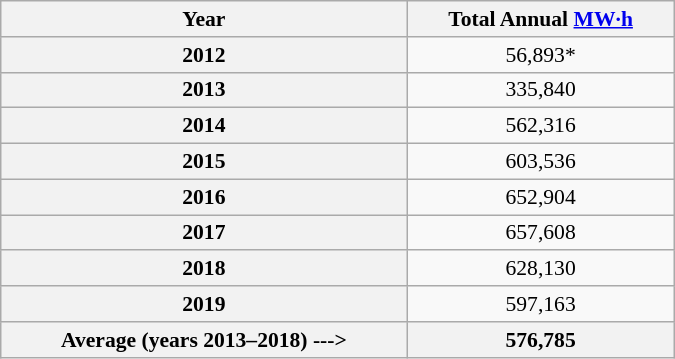<table class=wikitable float=left style="text-align:center; font-size:0.9em; width:450px;">
<tr>
<th>Year</th>
<th>Total Annual <a href='#'>MW·h</a></th>
</tr>
<tr>
<th>2012</th>
<td>56,893*</td>
</tr>
<tr>
<th>2013</th>
<td>335,840</td>
</tr>
<tr>
<th>2014</th>
<td>562,316</td>
</tr>
<tr>
<th>2015</th>
<td>603,536</td>
</tr>
<tr>
<th>2016</th>
<td>652,904</td>
</tr>
<tr>
<th>2017</th>
<td>657,608</td>
</tr>
<tr>
<th>2018</th>
<td>628,130</td>
</tr>
<tr>
<th>2019</th>
<td>597,163</td>
</tr>
<tr>
<th>Average (years 2013–2018) ---></th>
<th>576,785</th>
</tr>
</table>
